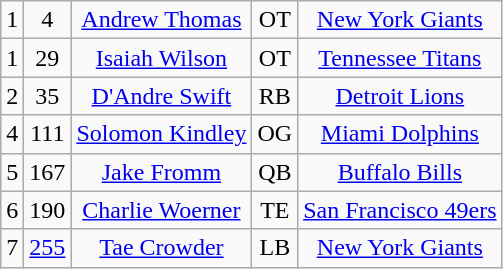<table class="wikitable" style="text-align:center">
<tr>
<td>1</td>
<td>4</td>
<td><a href='#'>Andrew Thomas</a></td>
<td>OT</td>
<td><a href='#'>New York Giants</a></td>
</tr>
<tr>
<td>1</td>
<td>29</td>
<td><a href='#'>Isaiah Wilson</a></td>
<td>OT</td>
<td><a href='#'>Tennessee Titans</a></td>
</tr>
<tr>
<td>2</td>
<td>35</td>
<td><a href='#'>D'Andre Swift</a></td>
<td>RB</td>
<td><a href='#'>Detroit Lions</a></td>
</tr>
<tr>
<td>4</td>
<td>111</td>
<td><a href='#'>Solomon Kindley</a></td>
<td>OG</td>
<td><a href='#'>Miami Dolphins</a></td>
</tr>
<tr>
<td>5</td>
<td>167</td>
<td><a href='#'>Jake Fromm</a></td>
<td>QB</td>
<td><a href='#'>Buffalo Bills</a></td>
</tr>
<tr>
<td>6</td>
<td>190</td>
<td><a href='#'>Charlie Woerner</a></td>
<td>TE</td>
<td><a href='#'>San Francisco 49ers</a></td>
</tr>
<tr>
<td>7</td>
<td><a href='#'>255</a></td>
<td><a href='#'>Tae Crowder</a></td>
<td>LB</td>
<td><a href='#'>New York Giants</a></td>
</tr>
</table>
